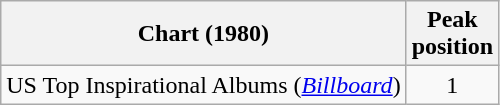<table class="wikitable">
<tr>
<th>Chart (1980)</th>
<th>Peak<br>position</th>
</tr>
<tr>
<td>US Top Inspirational Albums (<em><a href='#'>Billboard</a></em>)</td>
<td style="text-align:center;">1</td>
</tr>
</table>
